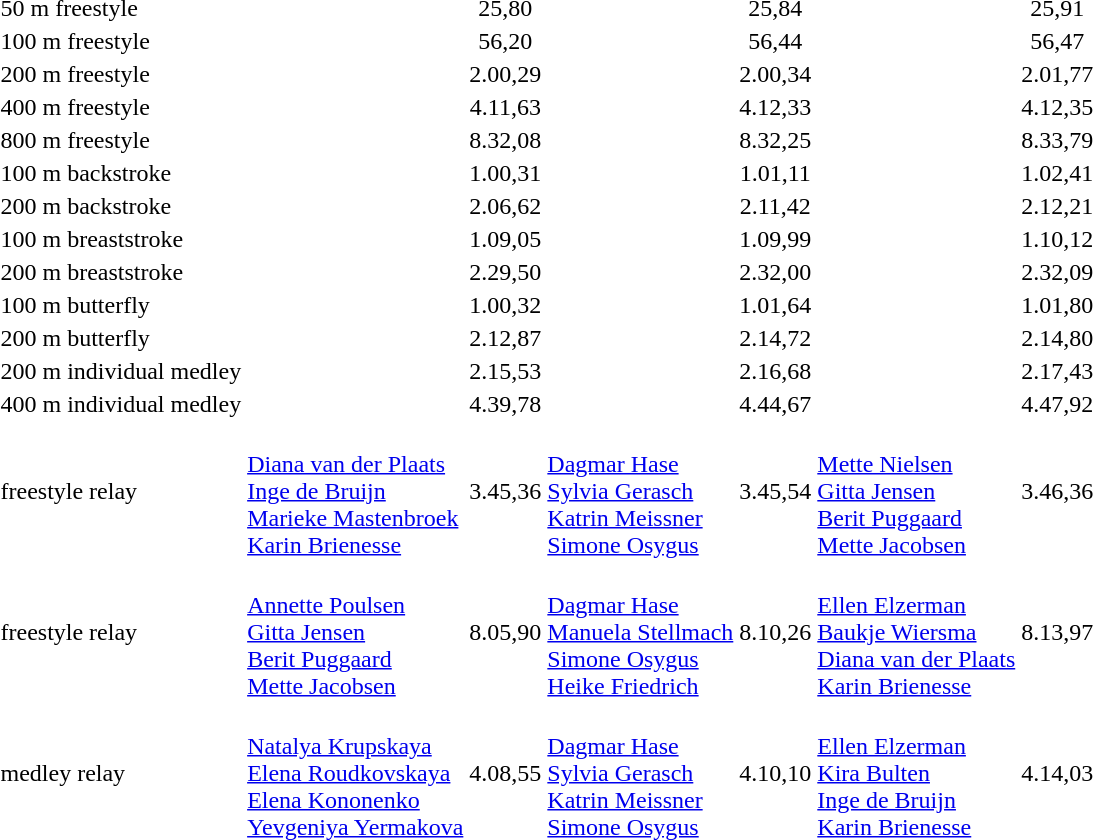<table>
<tr>
<td>50 m freestyle</td>
<td></td>
<td align="center">25,80</td>
<td></td>
<td align="center">25,84</td>
<td></td>
<td align="center">25,91</td>
</tr>
<tr>
<td>100 m freestyle</td>
<td></td>
<td align="center">56,20</td>
<td></td>
<td align="center">56,44</td>
<td></td>
<td align="center">56,47</td>
</tr>
<tr>
<td>200 m freestyle</td>
<td></td>
<td align="center">2.00,29</td>
<td></td>
<td align="center">2.00,34</td>
<td></td>
<td align="center">2.01,77</td>
</tr>
<tr>
<td>400 m freestyle</td>
<td></td>
<td align="center">4.11,63</td>
<td></td>
<td align="center">4.12,33</td>
<td></td>
<td align="center">4.12,35</td>
</tr>
<tr>
<td>800 m freestyle</td>
<td></td>
<td align="center">8.32,08</td>
<td></td>
<td align="center">8.32,25</td>
<td></td>
<td align="center">8.33,79</td>
</tr>
<tr>
<td>100 m backstroke</td>
<td></td>
<td align="center">1.00,31</td>
<td></td>
<td align="center">1.01,11</td>
<td></td>
<td align="center">1.02,41</td>
</tr>
<tr>
<td>200 m backstroke</td>
<td></td>
<td align="center">2.06,62</td>
<td></td>
<td align="center">2.11,42</td>
<td></td>
<td align="center">2.12,21</td>
</tr>
<tr>
<td>100 m breaststroke</td>
<td></td>
<td align="center">1.09,05</td>
<td></td>
<td align="center">1.09,99</td>
<td></td>
<td align="center">1.10,12</td>
</tr>
<tr>
<td>200 m breaststroke</td>
<td></td>
<td align="center">2.29,50</td>
<td></td>
<td align="center">2.32,00</td>
<td></td>
<td align="center">2.32,09</td>
</tr>
<tr>
<td>100 m butterfly</td>
<td></td>
<td align="center">1.00,32</td>
<td></td>
<td align="center">1.01,64</td>
<td></td>
<td align="center">1.01,80</td>
</tr>
<tr>
<td>200 m butterfly</td>
<td></td>
<td align="center">2.12,87</td>
<td></td>
<td align="center">2.14,72</td>
<td></td>
<td align="center">2.14,80</td>
</tr>
<tr>
<td>200 m individual medley</td>
<td></td>
<td align="center">2.15,53</td>
<td></td>
<td align="center">2.16,68</td>
<td></td>
<td align="center">2.17,43</td>
</tr>
<tr>
<td>400 m individual medley</td>
<td></td>
<td align="center">4.39,78</td>
<td></td>
<td align="center">4.44,67</td>
<td></td>
<td align="center">4.47,92</td>
</tr>
<tr>
<td> freestyle relay</td>
<td> <br> <a href='#'>Diana van der Plaats</a> <br> <a href='#'>Inge de Bruijn</a> <br> <a href='#'>Marieke Mastenbroek</a> <br> <a href='#'>Karin Brienesse</a></td>
<td align="center">3.45,36</td>
<td> <br> <a href='#'>Dagmar Hase</a> <br> <a href='#'>Sylvia Gerasch</a> <br> <a href='#'>Katrin Meissner</a> <br> <a href='#'>Simone Osygus</a></td>
<td align="center">3.45,54</td>
<td> <br> <a href='#'>Mette Nielsen</a> <br> <a href='#'>Gitta Jensen</a> <br> <a href='#'>Berit Puggaard</a> <br> <a href='#'>Mette Jacobsen</a></td>
<td align="center">3.46,36</td>
</tr>
<tr>
<td> freestyle relay</td>
<td> <br> <a href='#'>Annette Poulsen</a> <br> <a href='#'>Gitta Jensen</a> <br> <a href='#'>Berit Puggaard</a> <br> <a href='#'>Mette Jacobsen</a></td>
<td align="center">8.05,90</td>
<td> <br> <a href='#'>Dagmar Hase</a> <br> <a href='#'>Manuela Stellmach</a> <br> <a href='#'>Simone Osygus</a> <br> <a href='#'>Heike Friedrich</a></td>
<td align="center">8.10,26</td>
<td> <br> <a href='#'>Ellen Elzerman</a> <br> <a href='#'>Baukje Wiersma</a> <br> <a href='#'>Diana van der Plaats</a> <br> <a href='#'>Karin Brienesse</a></td>
<td align="center">8.13,97</td>
</tr>
<tr>
<td> medley relay</td>
<td> <br> <a href='#'>Natalya Krupskaya</a> <br> <a href='#'>Elena Roudkovskaya</a> <br> <a href='#'>Elena Kononenko</a> <br> <a href='#'>Yevgeniya Yermakova</a></td>
<td align="center">4.08,55</td>
<td> <br> <a href='#'>Dagmar Hase</a> <br> <a href='#'>Sylvia Gerasch</a> <br> <a href='#'>Katrin Meissner</a> <br> <a href='#'>Simone Osygus</a></td>
<td align="center">4.10,10</td>
<td> <br> <a href='#'>Ellen Elzerman</a> <br> <a href='#'>Kira Bulten</a> <br> <a href='#'>Inge de Bruijn</a> <br> <a href='#'>Karin Brienesse</a></td>
<td align="center">4.14,03</td>
</tr>
</table>
